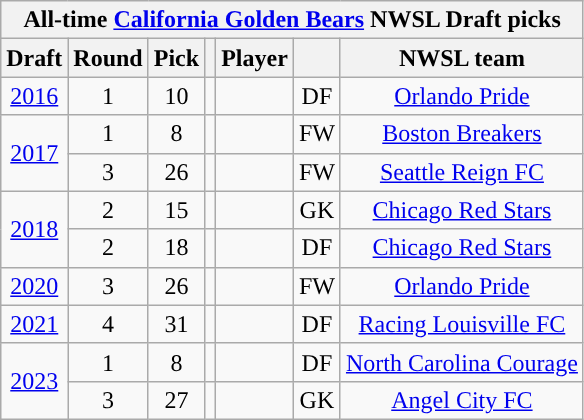<table class="wikitable sortable" style="text-align: center;">
<tr>
<th colspan="7" style="background:#">All-time <a href='#'><span>California Golden Bears</span></a> NWSL Draft picks</th>
</tr>
<tr>
<th scope="col">Draft</th>
<th scope="col">Round</th>
<th scope="col">Pick</th>
<th scope="col"></th>
<th scope="col">Player</th>
<th scope="col"></th>
<th scope="col">NWSL team</th>
</tr>
<tr>
<td><a href='#'>2016</a></td>
<td>1</td>
<td>10</td>
<td></td>
<td></td>
<td>DF</td>
<td><a href='#'>Orlando Pride</a></td>
</tr>
<tr>
<td rowspan="2"><a href='#'>2017</a></td>
<td>1</td>
<td>8</td>
<td></td>
<td></td>
<td>FW</td>
<td><a href='#'>Boston Breakers</a></td>
</tr>
<tr>
<td>3</td>
<td>26</td>
<td></td>
<td></td>
<td>FW</td>
<td><a href='#'>Seattle Reign FC</a></td>
</tr>
<tr>
<td rowspan="2"><a href='#'>2018</a></td>
<td>2</td>
<td>15</td>
<td></td>
<td></td>
<td>GK</td>
<td><a href='#'>Chicago Red Stars</a></td>
</tr>
<tr>
<td>2</td>
<td>18</td>
<td></td>
<td></td>
<td>DF</td>
<td><a href='#'>Chicago Red Stars</a></td>
</tr>
<tr>
<td><a href='#'>2020</a></td>
<td>3</td>
<td>26</td>
<td></td>
<td></td>
<td>FW</td>
<td><a href='#'>Orlando Pride</a></td>
</tr>
<tr>
<td><a href='#'>2021</a></td>
<td>4</td>
<td>31</td>
<td></td>
<td></td>
<td>DF</td>
<td><a href='#'>Racing Louisville FC</a></td>
</tr>
<tr>
<td rowspan="2"><a href='#'>2023</a></td>
<td>1</td>
<td>8</td>
<td></td>
<td></td>
<td>DF</td>
<td><a href='#'>North Carolina Courage</a></td>
</tr>
<tr>
<td>3</td>
<td>27</td>
<td></td>
<td></td>
<td>GK</td>
<td><a href='#'>Angel City FC</a></td>
</tr>
</table>
